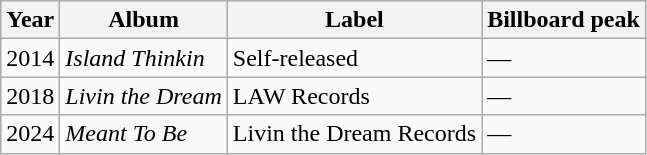<table class="wikitable">
<tr>
<th>Year</th>
<th>Album</th>
<th>Label</th>
<th>Billboard peak</th>
</tr>
<tr>
<td>2014</td>
<td><em>Island Thinkin</em></td>
<td>Self-released</td>
<td>—</td>
</tr>
<tr>
<td>2018</td>
<td><em>Livin the Dream</em></td>
<td>LAW Records</td>
<td>—</td>
</tr>
<tr>
<td>2024</td>
<td><em>Meant To Be</em></td>
<td>Livin the Dream Records</td>
<td>—</td>
</tr>
</table>
